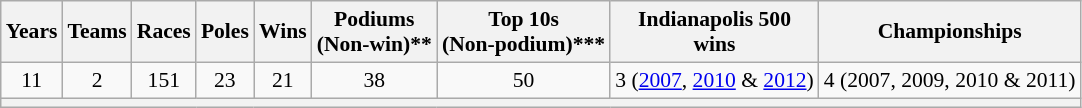<table class="wikitable" style="text-align:center; font-size:90%">
<tr>
<th scope="col">Years</th>
<th scope="col">Teams</th>
<th scope="col">Races</th>
<th scope="col">Poles</th>
<th scope="col">Wins</th>
<th scope="col">Podiums<br>(Non-win)**</th>
<th scope="col">Top 10s<br>(Non-podium)***</th>
<th scope="col">Indianapolis 500<br>wins</th>
<th scope="col">Championships</th>
</tr>
<tr>
<td>11</td>
<td>2</td>
<td>151</td>
<td>23</td>
<td>21</td>
<td>38</td>
<td>50</td>
<td>3 (<a href='#'>2007</a>, <a href='#'>2010</a> & <a href='#'>2012</a>)</td>
<td>4 (2007, 2009, 2010 & 2011)</td>
</tr>
<tr>
<th colspan="9"></th>
</tr>
</table>
